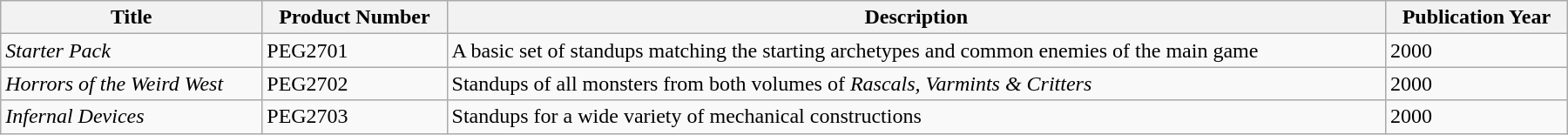<table class="wikitable" style="width: 1200px">
<tr>
<th>Title</th>
<th>Product Number</th>
<th>Description</th>
<th>Publication Year</th>
</tr>
<tr>
<td><em>Starter Pack</em></td>
<td>PEG2701</td>
<td>A basic set of standups matching the starting archetypes and common enemies of the main game</td>
<td>2000</td>
</tr>
<tr>
<td><em>Horrors of the Weird West</em></td>
<td>PEG2702</td>
<td>Standups of all monsters from both volumes of <em>Rascals, Varmints & Critters</em></td>
<td>2000</td>
</tr>
<tr>
<td><em>Infernal Devices</em></td>
<td>PEG2703</td>
<td>Standups for a wide variety of mechanical constructions</td>
<td>2000</td>
</tr>
</table>
